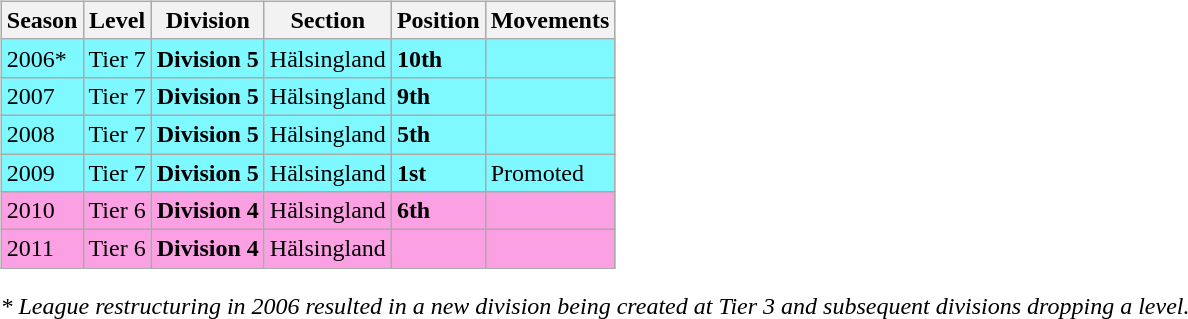<table>
<tr>
<td valign="top" width=0%><br><table class="wikitable">
<tr style="background:#f0f6fa;">
<th><strong>Season</strong></th>
<th><strong>Level</strong></th>
<th><strong>Division</strong></th>
<th><strong>Section</strong></th>
<th><strong>Position</strong></th>
<th><strong>Movements</strong></th>
</tr>
<tr>
<td style="background:#7DF9FF;">2006*</td>
<td style="background:#7DF9FF;">Tier 7</td>
<td style="background:#7DF9FF;"><strong>Division 5</strong></td>
<td style="background:#7DF9FF;">Hälsingland</td>
<td style="background:#7DF9FF;"><strong>10th</strong></td>
<td style="background:#7DF9FF;"></td>
</tr>
<tr>
<td style="background:#7DF9FF;">2007</td>
<td style="background:#7DF9FF;">Tier 7</td>
<td style="background:#7DF9FF;"><strong>Division 5</strong></td>
<td style="background:#7DF9FF;">Hälsingland</td>
<td style="background:#7DF9FF;"><strong>9th</strong></td>
<td style="background:#7DF9FF;"></td>
</tr>
<tr>
<td style="background:#7DF9FF;">2008</td>
<td style="background:#7DF9FF;">Tier 7</td>
<td style="background:#7DF9FF;"><strong>Division 5</strong></td>
<td style="background:#7DF9FF;">Hälsingland</td>
<td style="background:#7DF9FF;"><strong>5th</strong></td>
<td style="background:#7DF9FF;"></td>
</tr>
<tr>
<td style="background:#7DF9FF;">2009</td>
<td style="background:#7DF9FF;">Tier 7</td>
<td style="background:#7DF9FF;"><strong>Division 5</strong></td>
<td style="background:#7DF9FF;">Hälsingland</td>
<td style="background:#7DF9FF;"><strong>1st</strong></td>
<td style="background:#7DF9FF;">Promoted</td>
</tr>
<tr>
<td style="background:#FBA0E3;">2010</td>
<td style="background:#FBA0E3;">Tier 6</td>
<td style="background:#FBA0E3;"><strong>Division 4</strong></td>
<td style="background:#FBA0E3;">Hälsingland</td>
<td style="background:#FBA0E3;"><strong>6th</strong></td>
<td style="background:#FBA0E3;"></td>
</tr>
<tr>
<td style="background:#FBA0E3;">2011</td>
<td style="background:#FBA0E3;">Tier 6</td>
<td style="background:#FBA0E3;"><strong>Division 4</strong></td>
<td style="background:#FBA0E3;">Hälsingland</td>
<td style="background:#FBA0E3;"></td>
<td style="background:#FBA0E3;"></td>
</tr>
</table>
<em>* League restructuring in 2006 resulted in a new division being created at Tier 3 and subsequent divisions dropping a level.</em>


</td>
</tr>
</table>
